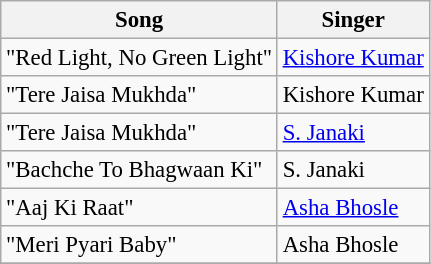<table class="wikitable" style="font-size:95%;">
<tr>
<th>Song</th>
<th>Singer</th>
</tr>
<tr>
<td>"Red Light, No Green Light"</td>
<td><a href='#'>Kishore Kumar</a></td>
</tr>
<tr>
<td>"Tere Jaisa Mukhda"</td>
<td>Kishore Kumar</td>
</tr>
<tr>
<td>"Tere Jaisa Mukhda"</td>
<td><a href='#'>S. Janaki</a></td>
</tr>
<tr>
<td>"Bachche To Bhagwaan Ki"</td>
<td>S. Janaki</td>
</tr>
<tr>
<td>"Aaj Ki Raat"</td>
<td><a href='#'>Asha Bhosle</a></td>
</tr>
<tr>
<td>"Meri Pyari Baby"</td>
<td>Asha Bhosle</td>
</tr>
<tr>
</tr>
</table>
